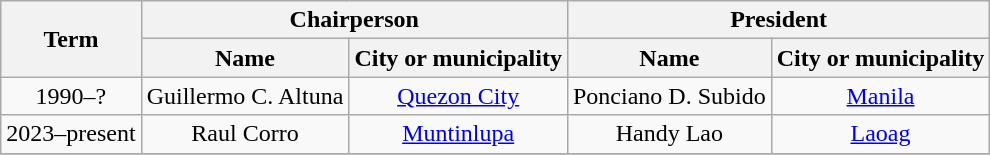<table class="wikitable" style="text-align:center">
<tr>
<th rowspan="2" class="unsortable">Term</th>
<th colspan="2">Chairperson</th>
<th colspan="2">President</th>
</tr>
<tr>
<th>Name</th>
<th>City or municipality</th>
<th>Name</th>
<th>City or municipality</th>
</tr>
<tr>
<td>1990–?</td>
<td>Guillermo C. Altuna</td>
<td><a href='#'>Quezon City</a></td>
<td>Ponciano D. Subido</td>
<td><a href='#'>Manila</a></td>
</tr>
<tr>
<td>2023–present</td>
<td>Raul Corro</td>
<td><a href='#'>Muntinlupa</a></td>
<td>Handy Lao</td>
<td><a href='#'>Laoag</a></td>
</tr>
<tr>
</tr>
</table>
